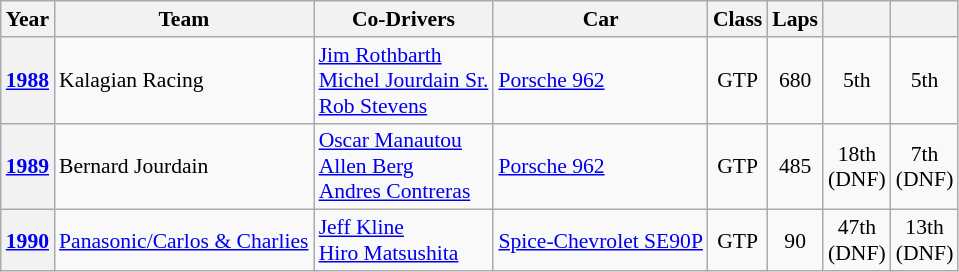<table class="wikitable" style="font-size:90%">
<tr>
<th>Year</th>
<th>Team</th>
<th>Co-Drivers</th>
<th>Car</th>
<th>Class</th>
<th>Laps</th>
<th></th>
<th></th>
</tr>
<tr align="center">
<th><a href='#'>1988</a></th>
<td align="left"> Kalagian Racing</td>
<td align="left"> <a href='#'>Jim Rothbarth</a><br> <a href='#'>Michel Jourdain Sr.</a><br> <a href='#'>Rob Stevens</a></td>
<td align="left"><a href='#'>Porsche 962</a></td>
<td>GTP</td>
<td>680</td>
<td>5th</td>
<td>5th</td>
</tr>
<tr align="center">
<th><a href='#'>1989</a></th>
<td align="left"> Bernard Jourdain</td>
<td align="left"> <a href='#'>Oscar Manautou</a><br> <a href='#'>Allen Berg</a><br> <a href='#'>Andres Contreras</a></td>
<td align="left"><a href='#'>Porsche 962</a></td>
<td>GTP</td>
<td>485</td>
<td>18th <br>(DNF)</td>
<td>7th <br>(DNF)</td>
</tr>
<tr align="center">
<th><a href='#'>1990</a></th>
<td align="left"> <a href='#'>Panasonic/Carlos & Charlies</a></td>
<td align="left"> <a href='#'>Jeff Kline</a><br> <a href='#'>Hiro Matsushita</a></td>
<td align="left"><a href='#'>Spice-Chevrolet SE90P</a></td>
<td>GTP</td>
<td>90</td>
<td>47th <br>(DNF)</td>
<td>13th <br>(DNF)</td>
</tr>
</table>
